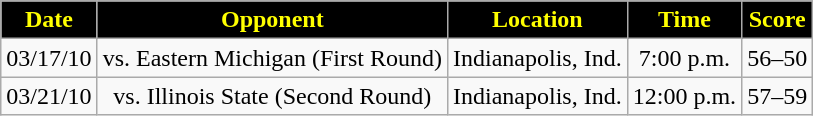<table class="wikitable" style="text-align:center">
<tr>
<th style="background:black; color:yellow;">Date</th>
<th style="background:black; color:yellow;">Opponent</th>
<th style="background:black; color:yellow;">Location</th>
<th style="background:black; color:yellow;">Time</th>
<th style="background:black; color:yellow;">Score</th>
</tr>
<tr>
<td>03/17/10</td>
<td>vs. Eastern Michigan (First Round)</td>
<td>Indianapolis, Ind.</td>
<td>7:00 p.m.</td>
<td>56–50</td>
</tr>
<tr>
<td>03/21/10</td>
<td>vs. Illinois State (Second Round)</td>
<td>Indianapolis, Ind.</td>
<td>12:00 p.m.</td>
<td>57–59</td>
</tr>
</table>
